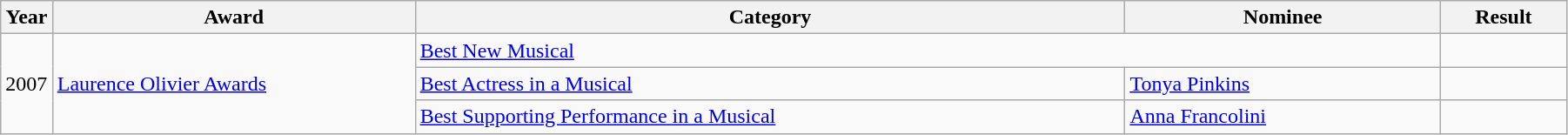<table class="wikitable" width="95%">
<tr>
<th width="3%">Year</th>
<th width="23%">Award</th>
<th width="45%">Category</th>
<th width="20%">Nominee</th>
<th width="8%">Result</th>
</tr>
<tr>
<td rowspan="3">2007</td>
<td rowspan="3"><a href='#'>Laurence Olivier Awards</a></td>
<td colspan="2"><a href='#'>Best New Musical</a></td>
<td></td>
</tr>
<tr>
<td><a href='#'>Best Actress in a Musical</a></td>
<td><a href='#'>Tonya Pinkins</a></td>
<td></td>
</tr>
<tr>
<td><a href='#'>Best Supporting Performance in a Musical</a></td>
<td><a href='#'>Anna Francolini</a></td>
<td></td>
</tr>
</table>
